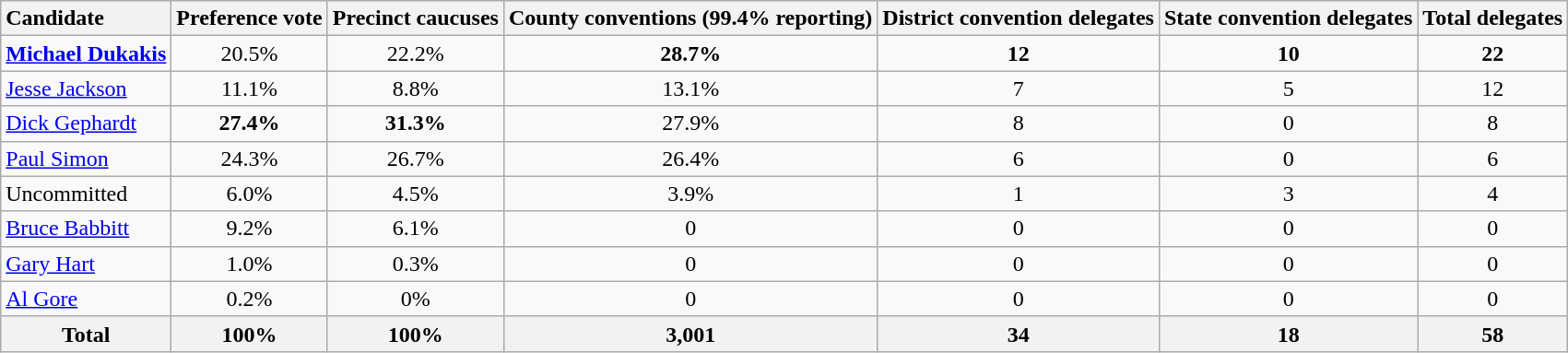<table class="wikitable sortable" style="text-align:right;">
<tr>
<th style="text-align:left;">Candidate</th>
<th>Preference vote</th>
<th>Precinct caucuses</th>
<th>County conventions (99.4% reporting)</th>
<th>District convention delegates</th>
<th>State convention delegates</th>
<th>Total delegates</th>
</tr>
<tr>
<td style="text-align:left;" data-sort-name="Dukakis, Michael"><strong><a href='#'>Michael Dukakis</a></strong></td>
<td style="text-align:center;">20.5%</td>
<td style="text-align:center;">22.2%</td>
<td style="text-align:center;"><strong>28.7%</strong></td>
<td style="text-align:center;"><strong>12</strong></td>
<td style="text-align:center;"><strong>10</strong></td>
<td style="text-align:center;"><strong>22</strong></td>
</tr>
<tr>
<td style="text-align:left;" data-sort-name="Jackson, Jesse"><a href='#'>Jesse Jackson</a></td>
<td style="text-align:center;">11.1%</td>
<td style="text-align:center;">8.8%</td>
<td style="text-align:center;">13.1%</td>
<td style="text-align:center;">7</td>
<td style="text-align:center;">5</td>
<td style="text-align:center;">12</td>
</tr>
<tr>
<td style="text-align:left;" data-sort-name="Gephardt, Dick"><a href='#'>Dick Gephardt</a></td>
<td style="text-align:center;"><strong>27.4%</strong></td>
<td style="text-align:center;"><strong>31.3%</strong></td>
<td style="text-align:center;">27.9%</td>
<td style="text-align:center;">8</td>
<td style="text-align:center;">0</td>
<td style="text-align:center;">8</td>
</tr>
<tr>
<td style="text-align:left;" data-sort-name="Simon, Paul"><a href='#'>Paul Simon</a></td>
<td style="text-align:center;">24.3%</td>
<td style="text-align:center;">26.7%</td>
<td style="text-align:center;">26.4%</td>
<td style="text-align:center;">6</td>
<td style="text-align:center;">0</td>
<td style="text-align:center;">6</td>
</tr>
<tr>
<td style="text-align:left;" data-sort-name="Uncommitted">Uncommitted</td>
<td style="text-align:center;">6.0%</td>
<td style="text-align:center;">4.5%</td>
<td style="text-align:center;">3.9%</td>
<td style="text-align:center;">1</td>
<td style="text-align:center;">3</td>
<td style="text-align:center;">4</td>
</tr>
<tr>
<td style="text-align:left;" data-sort-name="Babbitt, Bruce"><a href='#'>Bruce Babbitt</a></td>
<td style="text-align:center;">9.2%</td>
<td style="text-align:center;">6.1%</td>
<td style="text-align:center;">0</td>
<td style="text-align:center;">0</td>
<td style="text-align:center;">0</td>
<td style="text-align:center;">0</td>
</tr>
<tr>
<td style="text-align:left;" data-sort-name="Hart, Gary"><a href='#'>Gary Hart</a></td>
<td style="text-align:center;">1.0%</td>
<td style="text-align:center;">0.3%</td>
<td style="text-align:center;">0</td>
<td style="text-align:center;">0</td>
<td style="text-align:center;">0</td>
<td style="text-align:center;">0</td>
</tr>
<tr>
<td style="text-align:left;" data-sort-name="Gore, Al"><a href='#'>Al Gore</a></td>
<td style="text-align:center;">0.2%</td>
<td style="text-align:center;">0%</td>
<td style="text-align:center;">0</td>
<td style="text-align:center;">0</td>
<td style="text-align:center;">0</td>
<td style="text-align:center;">0</td>
</tr>
<tr>
<th>Total</th>
<th>100%</th>
<th>100%</th>
<th>3,001</th>
<th>34</th>
<th>18</th>
<th>58</th>
</tr>
</table>
